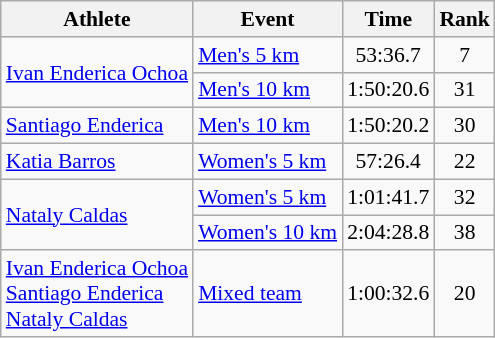<table class="wikitable" style="font-size:90%;">
<tr>
<th>Athlete</th>
<th>Event</th>
<th>Time</th>
<th>Rank</th>
</tr>
<tr align=center>
<td align=left rowspan=2><a href='#'>Ivan Enderica Ochoa</a></td>
<td align=left><a href='#'>Men's 5 km</a></td>
<td>53:36.7</td>
<td>7</td>
</tr>
<tr align=center>
<td align=left><a href='#'>Men's 10 km</a></td>
<td>1:50:20.6</td>
<td>31</td>
</tr>
<tr align=center>
<td align=left><a href='#'>Santiago Enderica</a></td>
<td align=left><a href='#'>Men's 10 km</a></td>
<td>1:50:20.2</td>
<td>30</td>
</tr>
<tr align=center>
<td align=left><a href='#'>Katia Barros</a></td>
<td align=left><a href='#'>Women's 5 km</a></td>
<td>57:26.4</td>
<td>22</td>
</tr>
<tr align=center>
<td align=left rowspan=2><a href='#'>Nataly Caldas</a></td>
<td align=left><a href='#'>Women's 5 km</a></td>
<td>1:01:41.7</td>
<td>32</td>
</tr>
<tr align=center>
<td align=left><a href='#'>Women's 10 km</a></td>
<td>2:04:28.8</td>
<td>38</td>
</tr>
<tr align=center>
<td align=left><a href='#'>Ivan Enderica Ochoa</a><br><a href='#'>Santiago Enderica</a><br><a href='#'>Nataly Caldas</a></td>
<td align=left><a href='#'>Mixed team</a></td>
<td>1:00:32.6</td>
<td>20</td>
</tr>
</table>
